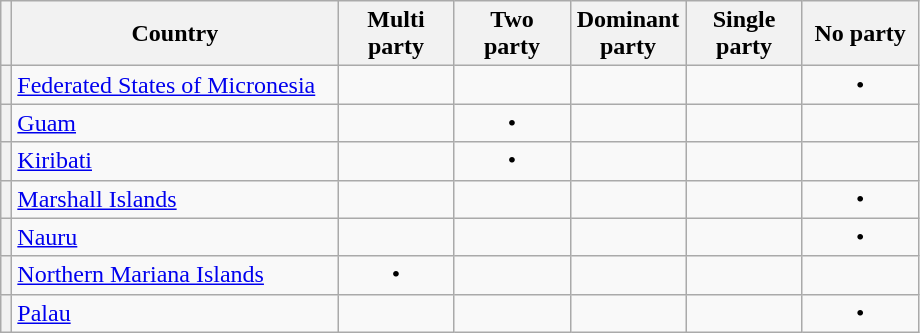<table class="wikitable" style="text-align:center">
<tr>
<th></th>
<th width="210">Country</th>
<th width="70">Multi party</th>
<th width="70">Two party</th>
<th width="70">Dominant party</th>
<th width="70">Single party</th>
<th width="70">No party</th>
</tr>
<tr>
<th></th>
<td style="text-align:left"><a href='#'>Federated States of Micronesia</a></td>
<td></td>
<td></td>
<td></td>
<td></td>
<td>•</td>
</tr>
<tr>
<th></th>
<td style="text-align:left"><a href='#'>Guam</a></td>
<td></td>
<td>•</td>
<td></td>
<td></td>
<td></td>
</tr>
<tr>
<th></th>
<td style="text-align:left"><a href='#'>Kiribati</a></td>
<td></td>
<td>•</td>
<td></td>
<td></td>
<td></td>
</tr>
<tr>
<th></th>
<td style="text-align:left"><a href='#'>Marshall Islands</a></td>
<td></td>
<td></td>
<td></td>
<td></td>
<td>•</td>
</tr>
<tr>
<th></th>
<td style="text-align:left"><a href='#'>Nauru</a></td>
<td></td>
<td></td>
<td></td>
<td></td>
<td>•</td>
</tr>
<tr>
<th></th>
<td style="text-align:left"><a href='#'>Northern Mariana Islands</a></td>
<td>•</td>
<td></td>
<td></td>
<td></td>
<td></td>
</tr>
<tr>
<th></th>
<td style="text-align:left"><a href='#'>Palau</a></td>
<td></td>
<td></td>
<td></td>
<td></td>
<td>•</td>
</tr>
</table>
